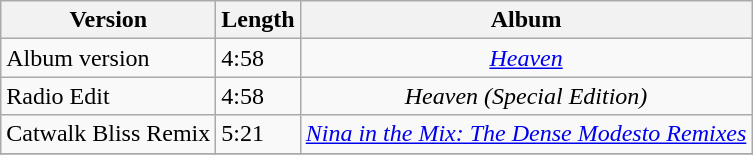<table class="wikitable">
<tr>
<th>Version</th>
<th>Length</th>
<th>Album</th>
</tr>
<tr>
<td>Album version</td>
<td>4:58</td>
<td align="center"><em><a href='#'>Heaven</a></em></td>
</tr>
<tr>
<td>Radio Edit</td>
<td>4:58</td>
<td align="center"><em>Heaven (Special Edition)</em></td>
</tr>
<tr>
<td>Catwalk Bliss Remix</td>
<td>5:21</td>
<td align="center"><em><a href='#'>Nina in the Mix: The Dense Modesto Remixes</a></em></td>
</tr>
<tr>
</tr>
</table>
